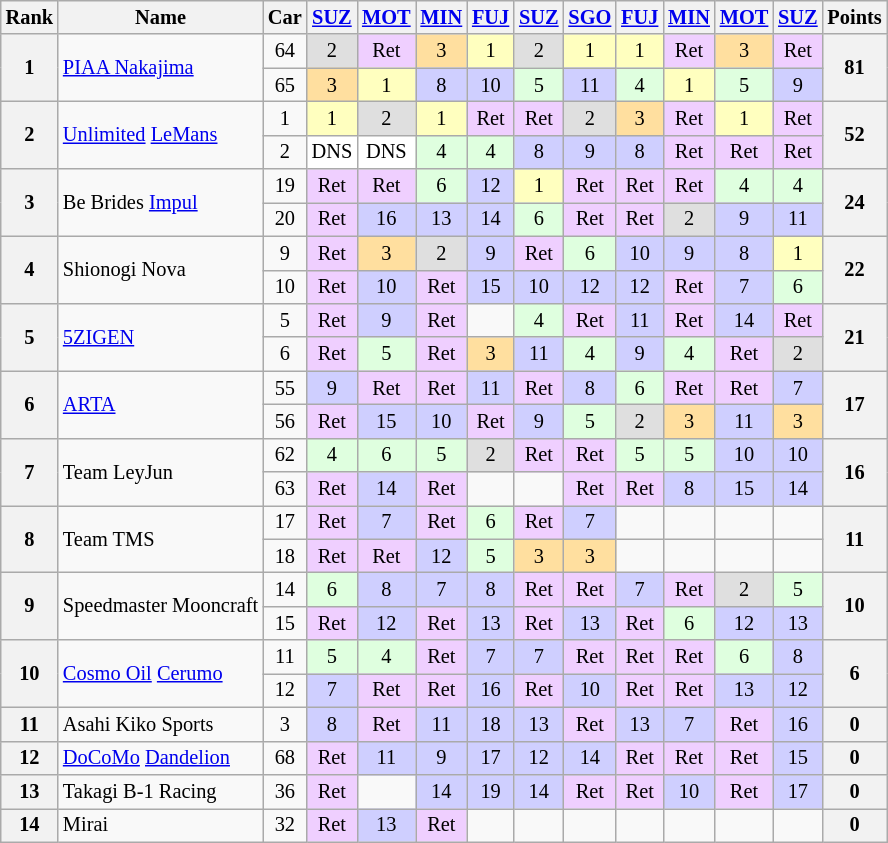<table class="wikitable" style="font-size: 85%; text-align:center">
<tr>
<th>Rank</th>
<th>Name</th>
<th>Car</th>
<th><a href='#'>SUZ</a></th>
<th><a href='#'>MOT</a></th>
<th><a href='#'>MIN</a></th>
<th><a href='#'>FUJ</a></th>
<th><a href='#'>SUZ</a></th>
<th><a href='#'>SGO</a></th>
<th><a href='#'>FUJ</a></th>
<th><a href='#'>MIN</a></th>
<th><a href='#'>MOT</a></th>
<th><a href='#'>SUZ</a></th>
<th>Points</th>
</tr>
<tr>
<th rowspan="2">1</th>
<td rowspan=2 align="left"><a href='#'>PIAA Nakajima</a></td>
<td>64</td>
<td style="background:#DFDFDF;">2</td>
<td style="background:#EFCFFF;">Ret</td>
<td style="background:#FFDF9F;">3</td>
<td style="background:#FFFFBF;">1</td>
<td style="background:#DFDFDF;">2</td>
<td style="background:#FFFFBF;">1</td>
<td style="background:#FFFFBF;">1</td>
<td style="background:#EFCFFF;">Ret</td>
<td style="background:#FFDF9F;">3</td>
<td style="background:#EFCFFF;">Ret</td>
<th rowspan="2">81</th>
</tr>
<tr>
<td>65</td>
<td style="background:#FFDF9F;">3</td>
<td style="background:#FFFFBF;">1</td>
<td style="background:#CFCFFF;">8</td>
<td style="background:#CFCFFF;">10</td>
<td style="background:#DFFFDF;">5</td>
<td style="background:#CFCFFF;">11</td>
<td style="background:#DFFFDF;">4</td>
<td style="background:#FFFFBF;">1</td>
<td style="background:#DFFFDF;">5</td>
<td style="background:#CFCFFF;">9</td>
</tr>
<tr>
<th rowspan="2">2</th>
<td rowspan=2 align="left"><a href='#'>Unlimited</a> <a href='#'>LeMans</a></td>
<td>1</td>
<td style="background:#FFFFBF;">1</td>
<td style="background:#DFDFDF;">2</td>
<td style="background:#FFFFBF;">1</td>
<td style="background:#EFCFFF;">Ret</td>
<td style="background:#EFCFFF;">Ret</td>
<td style="background:#DFDFDF;">2</td>
<td style="background:#FFDF9F;">3</td>
<td style="background:#EFCFFF;">Ret</td>
<td style="background:#FFFFBF;">1</td>
<td style="background:#EFCFFF;">Ret</td>
<th rowspan="2">52</th>
</tr>
<tr>
<td>2</td>
<td style="background:#FFFFFF;">DNS</td>
<td style="background:#FFFFFF;">DNS</td>
<td style="background:#DFFFDF;">4</td>
<td style="background:#DFFFDF;">4</td>
<td style="background:#CFCFFF;">8</td>
<td style="background:#CFCFFF;">9</td>
<td style="background:#CFCFFF;">8</td>
<td style="background:#EFCFFF;">Ret</td>
<td style="background:#EFCFFF;">Ret</td>
<td style="background:#EFCFFF;">Ret</td>
</tr>
<tr>
<th rowspan="2">3</th>
<td rowspan=2 align="left">Be Brides <a href='#'>Impul</a></td>
<td>19</td>
<td style="background:#EFCFFF;">Ret</td>
<td style="background:#EFCFFF;">Ret</td>
<td style="background:#DFFFDF;">6</td>
<td style="background:#CFCFFF;">12</td>
<td style="background:#FFFFBF;">1</td>
<td style="background:#EFCFFF;">Ret</td>
<td style="background:#EFCFFF;">Ret</td>
<td style="background:#EFCFFF;">Ret</td>
<td style="background:#DFFFDF;">4</td>
<td style="background:#DFFFDF;">4</td>
<th rowspan="2">24</th>
</tr>
<tr>
<td>20</td>
<td style="background:#EFCFFF;">Ret</td>
<td style="background:#CFCFFF;">16</td>
<td style="background:#CFCFFF;">13</td>
<td style="background:#CFCFFF;">14</td>
<td style="background:#DFFFDF;">6</td>
<td style="background:#EFCFFF;">Ret</td>
<td style="background:#EFCFFF;">Ret</td>
<td style="background:#DFDFDF;">2</td>
<td style="background:#CFCFFF;">9</td>
<td style="background:#CFCFFF;">11</td>
</tr>
<tr>
<th rowspan="2">4</th>
<td rowspan=2 align="left">Shionogi Nova</td>
<td>9</td>
<td style="background:#EFCFFF;">Ret</td>
<td style="background:#FFDF9F;">3</td>
<td style="background:#DFDFDF;">2</td>
<td style="background:#CFCFFF;">9</td>
<td style="background:#EFCFFF;">Ret</td>
<td style="background:#DFFFDF;">6</td>
<td style="background:#CFCFFF;">10</td>
<td style="background:#CFCFFF;">9</td>
<td style="background:#CFCFFF;">8</td>
<td style="background:#FFFFBF;">1</td>
<th rowspan="2">22</th>
</tr>
<tr>
<td>10</td>
<td style="background:#EFCFFF;">Ret</td>
<td style="background:#CFCFFF;">10</td>
<td style="background:#EFCFFF;">Ret</td>
<td style="background:#CFCFFF;">15</td>
<td style="background:#CFCFFF;">10</td>
<td style="background:#CFCFFF;">12</td>
<td style="background:#CFCFFF;">12</td>
<td style="background:#EFCFFF;">Ret</td>
<td style="background:#CFCFFF;">7</td>
<td style="background:#DFFFDF;">6</td>
</tr>
<tr>
<th rowspan="2">5</th>
<td rowspan=2 align="left"><a href='#'>5ZIGEN</a></td>
<td>5</td>
<td style="background:#EFCFFF;">Ret</td>
<td style="background:#CFCFFF;">9</td>
<td style="background:#EFCFFF;">Ret</td>
<td></td>
<td style="background:#DFFFDF;">4</td>
<td style="background:#EFCFFF;">Ret</td>
<td style="background:#CFCFFF;">11</td>
<td style="background:#EFCFFF;">Ret</td>
<td style="background:#CFCFFF;">14</td>
<td style="background:#EFCFFF;">Ret</td>
<th rowspan="2">21</th>
</tr>
<tr>
<td>6</td>
<td style="background:#EFCFFF;">Ret</td>
<td style="background:#DFFFDF;">5</td>
<td style="background:#EFCFFF;">Ret</td>
<td style="background:#FFDF9F;">3</td>
<td style="background:#CFCFFF;">11</td>
<td style="background:#DFFFDF;">4</td>
<td style="background:#CFCFFF;">9</td>
<td style="background:#DFFFDF;">4</td>
<td style="background:#EFCFFF;">Ret</td>
<td style="background:#DFDFDF;">2</td>
</tr>
<tr>
<th rowspan="2">6</th>
<td rowspan=2 align="left"><a href='#'>ARTA</a></td>
<td>55</td>
<td style="background:#CFCFFF;">9</td>
<td style="background:#EFCFFF;">Ret</td>
<td style="background:#EFCFFF;">Ret</td>
<td style="background:#CFCFFF;">11</td>
<td style="background:#EFCFFF;">Ret</td>
<td style="background:#CFCFFF;">8</td>
<td style="background:#DFFFDF;">6</td>
<td style="background:#EFCFFF;">Ret</td>
<td style="background:#EFCFFF;">Ret</td>
<td style="background:#CFCFFF;">7</td>
<th rowspan="2">17</th>
</tr>
<tr>
<td>56</td>
<td style="background:#EFCFFF;">Ret</td>
<td style="background:#CFCFFF;">15</td>
<td style="background:#CFCFFF;">10</td>
<td style="background:#EFCFFF;">Ret</td>
<td style="background:#CFCFFF;">9</td>
<td style="background:#DFFFDF;">5</td>
<td style="background:#DFDFDF;">2</td>
<td style="background:#FFDF9F;">3</td>
<td style="background:#CFCFFF;">11</td>
<td style="background:#FFDF9F;">3</td>
</tr>
<tr>
<th rowspan="2">7</th>
<td rowspan=2 align="left">Team LeyJun</td>
<td>62</td>
<td style="background:#DFFFDF;">4</td>
<td style="background:#DFFFDF;">6</td>
<td style="background:#DFFFDF;">5</td>
<td style="background:#DFDFDF;">2</td>
<td style="background:#EFCFFF;">Ret</td>
<td style="background:#EFCFFF;">Ret</td>
<td style="background:#DFFFDF;">5</td>
<td style="background:#DFFFDF;">5</td>
<td style="background:#CFCFFF;">10</td>
<td style="background:#CFCFFF;">10</td>
<th rowspan="2">16</th>
</tr>
<tr>
<td>63</td>
<td style="background:#EFCFFF;">Ret</td>
<td style="background:#CFCFFF;">14</td>
<td style="background:#EFCFFF;">Ret</td>
<td></td>
<td></td>
<td style="background:#EFCFFF;">Ret</td>
<td style="background:#EFCFFF;">Ret</td>
<td style="background:#CFCFFF;">8</td>
<td style="background:#CFCFFF;">15</td>
<td style="background:#CFCFFF;">14</td>
</tr>
<tr>
<th rowspan="2">8</th>
<td rowspan=2 align="left">Team TMS</td>
<td>17</td>
<td style="background:#EFCFFF;">Ret</td>
<td style="background:#CFCFFF;">7</td>
<td style="background:#EFCFFF;">Ret</td>
<td style="background:#DFFFDF;">6</td>
<td style="background:#EFCFFF;">Ret</td>
<td style="background:#CFCFFF;">7</td>
<td></td>
<td></td>
<td></td>
<td></td>
<th rowspan="2">11</th>
</tr>
<tr>
<td>18</td>
<td style="background:#EFCFFF;">Ret</td>
<td style="background:#EFCFFF;">Ret</td>
<td style="background:#CFCFFF;">12</td>
<td style="background:#DFFFDF;">5</td>
<td style="background:#FFDF9F;">3</td>
<td style="background:#FFDF9F;">3</td>
<td></td>
<td></td>
<td></td>
<td></td>
</tr>
<tr>
<th rowspan="2">9</th>
<td rowspan=2 align="left">Speedmaster Mooncraft</td>
<td>14</td>
<td style="background:#DFFFDF;">6</td>
<td style="background:#CFCFFF;">8</td>
<td style="background:#CFCFFF;">7</td>
<td style="background:#CFCFFF;">8</td>
<td style="background:#EFCFFF;">Ret</td>
<td style="background:#EFCFFF;">Ret</td>
<td style="background:#CFCFFF;">7</td>
<td style="background:#EFCFFF;">Ret</td>
<td style="background:#DFDFDF;">2</td>
<td style="background:#DFFFDF;">5</td>
<th rowspan="2">10</th>
</tr>
<tr>
<td>15</td>
<td style="background:#EFCFFF;">Ret</td>
<td style="background:#CFCFFF;">12</td>
<td style="background:#EFCFFF;">Ret</td>
<td style="background:#CFCFFF;">13</td>
<td style="background:#EFCFFF;">Ret</td>
<td style="background:#CFCFFF;">13</td>
<td style="background:#EFCFFF;">Ret</td>
<td style="background:#DFFFDF;">6</td>
<td style="background:#CFCFFF;">12</td>
<td style="background:#CFCFFF;">13</td>
</tr>
<tr>
<th rowspan="2">10</th>
<td rowspan=2 align="left"><a href='#'>Cosmo Oil</a> <a href='#'>Cerumo</a></td>
<td>11</td>
<td style="background:#DFFFDF;">5</td>
<td style="background:#DFFFDF;">4</td>
<td style="background:#EFCFFF;">Ret</td>
<td style="background:#CFCFFF;">7</td>
<td style="background:#CFCFFF;">7</td>
<td style="background:#EFCFFF;">Ret</td>
<td style="background:#EFCFFF;">Ret</td>
<td style="background:#EFCFFF;">Ret</td>
<td style="background:#DFFFDF;">6</td>
<td style="background:#CFCFFF;">8</td>
<th rowspan="2">6</th>
</tr>
<tr>
<td>12</td>
<td style="background:#CFCFFF;">7</td>
<td style="background:#EFCFFF;">Ret</td>
<td style="background:#EFCFFF;">Ret</td>
<td style="background:#CFCFFF;">16</td>
<td style="background:#EFCFFF;">Ret</td>
<td style="background:#CFCFFF;">10</td>
<td style="background:#EFCFFF;">Ret</td>
<td style="background:#EFCFFF;">Ret</td>
<td style="background:#CFCFFF;">13</td>
<td style="background:#CFCFFF;">12</td>
</tr>
<tr>
<th>11</th>
<td align="left">Asahi Kiko Sports</td>
<td>3</td>
<td style="background:#CFCFFF;">8</td>
<td style="background:#EFCFFF;">Ret</td>
<td style="background:#CFCFFF;">11</td>
<td style="background:#CFCFFF;">18</td>
<td style="background:#CFCFFF;">13</td>
<td style="background:#EFCFFF;">Ret</td>
<td style="background:#CFCFFF;">13</td>
<td style="background:#CFCFFF;">7</td>
<td style="background:#EFCFFF;">Ret</td>
<td style="background:#CFCFFF;">16</td>
<th>0</th>
</tr>
<tr>
<th>12</th>
<td align="left"><a href='#'>DoCoMo</a> <a href='#'>Dandelion</a></td>
<td>68</td>
<td style="background:#EFCFFF;">Ret</td>
<td style="background:#CFCFFF;">11</td>
<td style="background:#CFCFFF;">9</td>
<td style="background:#CFCFFF;">17</td>
<td style="background:#CFCFFF;">12</td>
<td style="background:#CFCFFF;">14</td>
<td style="background:#EFCFFF;">Ret</td>
<td style="background:#EFCFFF;">Ret</td>
<td style="background:#EFCFFF;">Ret</td>
<td style="background:#CFCFFF;">15</td>
<th>0</th>
</tr>
<tr>
<th>13</th>
<td align="left">Takagi B-1 Racing</td>
<td>36</td>
<td style="background:#EFCFFF;">Ret</td>
<td></td>
<td style="background:#CFCFFF;">14</td>
<td style="background:#CFCFFF;">19</td>
<td style="background:#CFCFFF;">14</td>
<td style="background:#EFCFFF;">Ret</td>
<td style="background:#EFCFFF;">Ret</td>
<td style="background:#CFCFFF;">10</td>
<td style="background:#EFCFFF;">Ret</td>
<td style="background:#CFCFFF;">17</td>
<th>0</th>
</tr>
<tr>
<th>14</th>
<td align="left">Mirai</td>
<td>32</td>
<td style="background:#EFCFFF;">Ret</td>
<td style="background:#CFCFFF;">13</td>
<td style="background:#EFCFFF;">Ret</td>
<td></td>
<td></td>
<td></td>
<td></td>
<td></td>
<td></td>
<td></td>
<th>0</th>
</tr>
</table>
